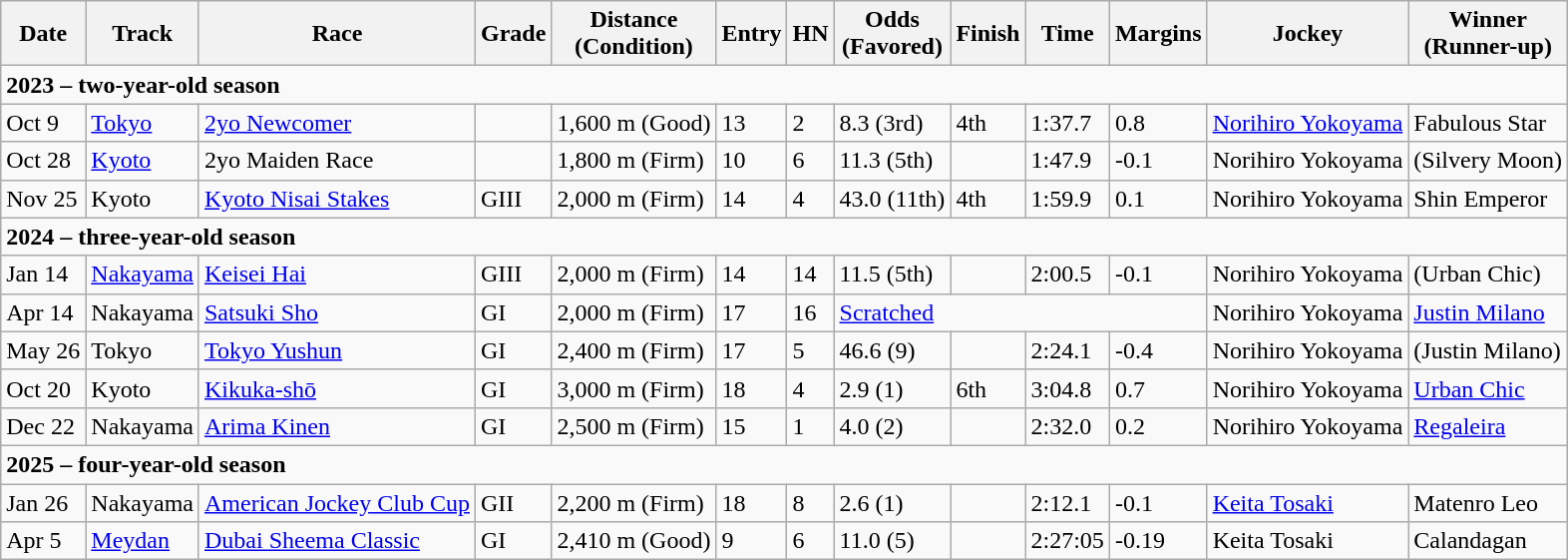<table class="wikitable">
<tr>
<th>Date</th>
<th nowrap="">Track</th>
<th>Race</th>
<th>Grade</th>
<th>Distance<br>(Condition)</th>
<th>Entry</th>
<th>HN</th>
<th>Odds<br>(Favored)</th>
<th>Finish</th>
<th>Time</th>
<th>Margins</th>
<th>Jockey</th>
<th>Winner<br>(Runner-up)</th>
</tr>
<tr>
<td colspan="13" align="left"><strong>2023 – two-year-old season</strong></td>
</tr>
<tr>
<td>Oct 9</td>
<td><a href='#'>Tokyo</a></td>
<td><a href='#'>2yo Newcomer</a></td>
<td></td>
<td>1,600 m (Good)</td>
<td>13</td>
<td>2</td>
<td>8.3 (3rd)</td>
<td>4th</td>
<td>1:37.7</td>
<td>0.8</td>
<td><a href='#'>Norihiro Yokoyama</a></td>
<td>Fabulous Star</td>
</tr>
<tr>
<td>Oct 28</td>
<td><a href='#'>Kyoto</a></td>
<td>2yo Maiden Race</td>
<td></td>
<td>1,800 m (Firm)</td>
<td>10</td>
<td>6</td>
<td>11.3 (5th)</td>
<td></td>
<td>1:47.9</td>
<td>-0.1</td>
<td>Norihiro Yokoyama</td>
<td>(Silvery Moon)</td>
</tr>
<tr>
<td>Nov 25</td>
<td>Kyoto</td>
<td><a href='#'>Kyoto Nisai Stakes</a></td>
<td>GIII</td>
<td>2,000 m (Firm)</td>
<td>14</td>
<td>4</td>
<td>43.0 (11th)</td>
<td>4th</td>
<td>1:59.9</td>
<td>0.1</td>
<td>Norihiro Yokoyama</td>
<td>Shin Emperor</td>
</tr>
<tr>
<td colspan="13" align="left"><strong>2024 – three-year-old season</strong></td>
</tr>
<tr>
<td>Jan 14</td>
<td><a href='#'>Nakayama</a></td>
<td><a href='#'>Keisei Hai</a></td>
<td>GIII</td>
<td>2,000 m (Firm)</td>
<td>14</td>
<td>14</td>
<td>11.5 (5th)</td>
<td></td>
<td>2:00.5</td>
<td>-0.1</td>
<td>Norihiro Yokoyama</td>
<td>(Urban Chic)</td>
</tr>
<tr>
<td>Apr 14</td>
<td>Nakayama</td>
<td><a href='#'>Satsuki Sho</a></td>
<td>GI</td>
<td>2,000 m (Firm)</td>
<td>17</td>
<td>16</td>
<td colspan="4"><a href='#'>Scratched</a></td>
<td>Norihiro Yokoyama</td>
<td><a href='#'>Justin Milano</a></td>
</tr>
<tr>
<td>May 26</td>
<td>Tokyo</td>
<td><a href='#'>Tokyo Yushun</a></td>
<td>GI</td>
<td>2,400 m (Firm)</td>
<td>17</td>
<td>5</td>
<td>46.6 (9)</td>
<td></td>
<td>2:24.1</td>
<td>-0.4</td>
<td>Norihiro Yokoyama</td>
<td>(Justin Milano)</td>
</tr>
<tr>
<td>Oct 20</td>
<td>Kyoto</td>
<td><a href='#'>Kikuka-shō</a></td>
<td>GI</td>
<td>3,000 m (Firm)</td>
<td>18</td>
<td>4</td>
<td>2.9 (1)</td>
<td>6th</td>
<td>3:04.8</td>
<td>0.7</td>
<td>Norihiro Yokoyama</td>
<td><a href='#'>Urban Chic</a></td>
</tr>
<tr>
<td>Dec 22</td>
<td>Nakayama</td>
<td><a href='#'>Arima Kinen</a></td>
<td>GI</td>
<td>2,500 m (Firm)</td>
<td>15</td>
<td>1</td>
<td>4.0 (2)</td>
<td></td>
<td>2:32.0</td>
<td>0.2</td>
<td>Norihiro Yokoyama</td>
<td><a href='#'>Regaleira</a></td>
</tr>
<tr>
<td colspan="13"><strong>2025 – four-year-old season</strong></td>
</tr>
<tr>
<td>Jan 26</td>
<td>Nakayama</td>
<td><a href='#'>American Jockey Club Cup</a></td>
<td>GII</td>
<td>2,200 m (Firm)</td>
<td>18</td>
<td>8</td>
<td>2.6 (1)</td>
<td></td>
<td>2:12.1</td>
<td>-0.1</td>
<td><a href='#'>Keita Tosaki</a></td>
<td>Matenro Leo</td>
</tr>
<tr>
<td>Apr 5</td>
<td><a href='#'>Meydan</a></td>
<td><a href='#'>Dubai Sheema Classic</a></td>
<td>GI</td>
<td>2,410 m (Good)</td>
<td>9</td>
<td>6</td>
<td>11.0 (5)</td>
<td></td>
<td>2:27:05</td>
<td>-0.19</td>
<td>Keita Tosaki</td>
<td>Calandagan</td>
</tr>
</table>
